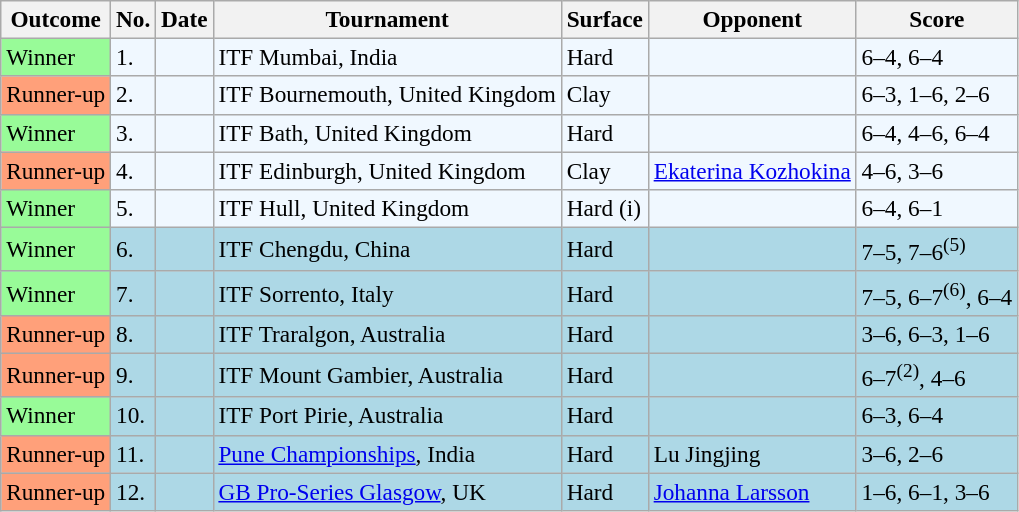<table class="sortable wikitable" style=font-size:97%>
<tr>
<th>Outcome</th>
<th>No.</th>
<th>Date</th>
<th>Tournament</th>
<th>Surface</th>
<th>Opponent</th>
<th class="unsortable">Score</th>
</tr>
<tr style="background:#f0f8ff;">
<td bgcolor="98FB98">Winner</td>
<td>1.</td>
<td></td>
<td>ITF Mumbai, India</td>
<td>Hard</td>
<td> </td>
<td>6–4, 6–4</td>
</tr>
<tr style="background:#f0f8ff;">
<td bgcolor="FFA07A">Runner-up</td>
<td>2.</td>
<td></td>
<td>ITF Bournemouth, United Kingdom</td>
<td>Clay</td>
<td> </td>
<td>6–3, 1–6, 2–6</td>
</tr>
<tr style="background:#f0f8ff;">
<td bgcolor="98FB98">Winner</td>
<td>3.</td>
<td></td>
<td>ITF Bath, United Kingdom</td>
<td>Hard</td>
<td> </td>
<td>6–4, 4–6, 6–4</td>
</tr>
<tr style="background:#f0f8ff;">
<td bgcolor="FFA07A">Runner-up</td>
<td>4.</td>
<td></td>
<td>ITF Edinburgh, United Kingdom</td>
<td>Clay</td>
<td> <a href='#'>Ekaterina Kozhokina</a></td>
<td>4–6, 3–6</td>
</tr>
<tr style="background:#f0f8ff;">
<td bgcolor="98FB98">Winner</td>
<td>5.</td>
<td></td>
<td>ITF Hull, United Kingdom</td>
<td>Hard (i)</td>
<td> </td>
<td>6–4, 6–1</td>
</tr>
<tr style="background:lightblue;">
<td bgcolor="98FB98">Winner</td>
<td>6.</td>
<td></td>
<td>ITF Chengdu, China</td>
<td>Hard</td>
<td> </td>
<td>7–5, 7–6<sup>(5)</sup></td>
</tr>
<tr style="background:lightblue;">
<td bgcolor="98FB98">Winner</td>
<td>7.</td>
<td></td>
<td>ITF Sorrento, Italy</td>
<td>Hard</td>
<td> </td>
<td>7–5, 6–7<sup>(6)</sup>, 6–4</td>
</tr>
<tr style="background:lightblue;">
<td bgcolor="FFA07A">Runner-up</td>
<td>8.</td>
<td></td>
<td>ITF Traralgon, Australia</td>
<td>Hard</td>
<td> </td>
<td>3–6, 6–3, 1–6</td>
</tr>
<tr style="background:lightblue;">
<td bgcolor="FFA07A">Runner-up</td>
<td>9.</td>
<td></td>
<td>ITF Mount Gambier, Australia</td>
<td>Hard</td>
<td> </td>
<td>6–7<sup>(2)</sup>, 4–6</td>
</tr>
<tr style="background:lightblue;">
<td bgcolor="98FB98">Winner</td>
<td>10.</td>
<td></td>
<td>ITF Port Pirie, Australia</td>
<td>Hard</td>
<td> </td>
<td>6–3, 6–4</td>
</tr>
<tr style="background:lightblue;">
<td bgcolor="FFA07A">Runner-up</td>
<td>11.</td>
<td></td>
<td><a href='#'>Pune Championships</a>, India</td>
<td>Hard</td>
<td> Lu Jingjing</td>
<td>3–6, 2–6</td>
</tr>
<tr style="background:lightblue;">
<td bgcolor="FFA07A">Runner-up</td>
<td>12.</td>
<td></td>
<td><a href='#'>GB Pro-Series Glasgow</a>, UK</td>
<td>Hard</td>
<td> <a href='#'>Johanna Larsson</a></td>
<td>1–6, 6–1, 3–6</td>
</tr>
</table>
